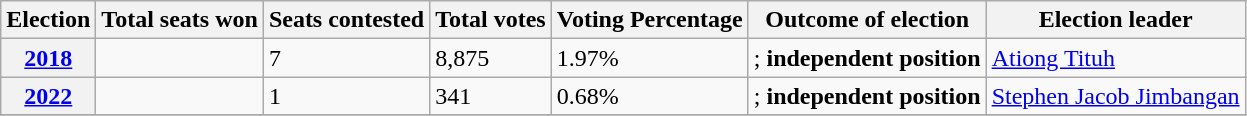<table class="wikitable">
<tr>
<th>Election</th>
<th>Total seats won</th>
<th>Seats contested</th>
<th>Total votes</th>
<th>Voting Percentage</th>
<th>Outcome of election</th>
<th>Election leader</th>
</tr>
<tr>
<th><a href='#'>2018</a></th>
<td></td>
<td>7</td>
<td>8,875</td>
<td>1.97%</td>
<td>; <strong>independent position</strong></td>
<td><a href='#'>Ationg Tituh</a></td>
</tr>
<tr>
<th><a href='#'>2022</a></th>
<td></td>
<td>1 </td>
<td>341</td>
<td>0.68%</td>
<td>; <strong>independent position</strong></td>
<td><a href='#'>Stephen Jacob Jimbangan</a></td>
</tr>
<tr>
</tr>
</table>
